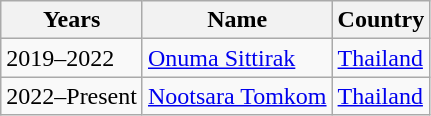<table class="wikitable">
<tr>
<th>Years</th>
<th>Name</th>
<th>Country</th>
</tr>
<tr style="text-align:left;">
<td>2019–2022</td>
<td><a href='#'>Onuma Sittirak</a></td>
<td> <a href='#'>Thailand</a></td>
</tr>
<tr>
<td>2022–Present</td>
<td><a href='#'>Nootsara Tomkom</a></td>
<td> <a href='#'>Thailand</a></td>
</tr>
</table>
